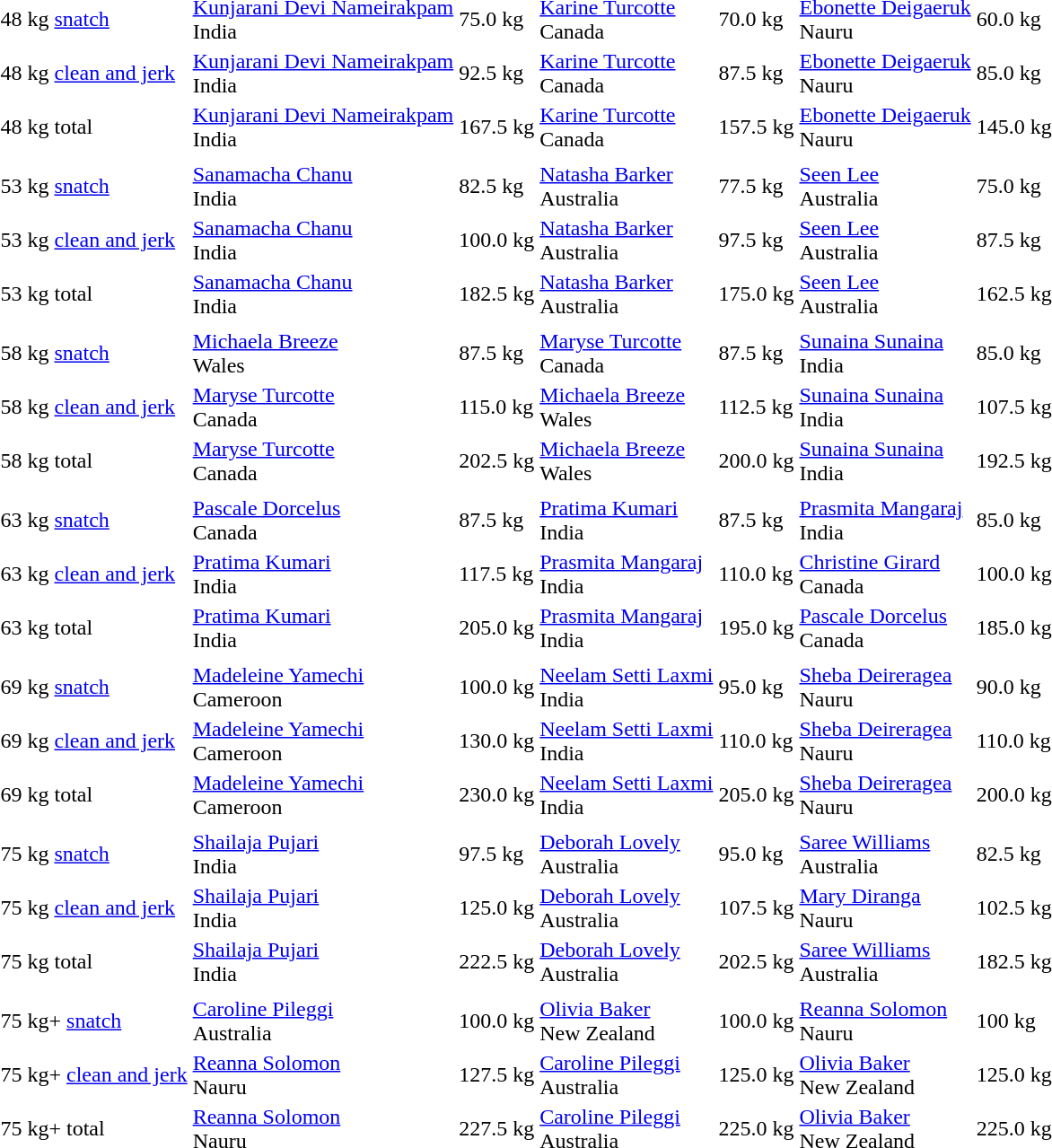<table>
<tr>
<td>48 kg <a href='#'>snatch</a></td>
<td><a href='#'>Kunjarani Devi Nameirakpam</a><br> India</td>
<td>75.0 kg</td>
<td><a href='#'>Karine Turcotte</a><br> Canada</td>
<td>70.0 kg</td>
<td><a href='#'>Ebonette Deigaeruk</a><br> Nauru</td>
<td>60.0 kg</td>
</tr>
<tr>
<td>48 kg <a href='#'>clean and jerk</a></td>
<td><a href='#'>Kunjarani Devi Nameirakpam</a><br> India</td>
<td>92.5 kg</td>
<td><a href='#'>Karine Turcotte</a><br> Canada</td>
<td>87.5 kg</td>
<td><a href='#'>Ebonette Deigaeruk</a><br> Nauru</td>
<td>85.0 kg</td>
</tr>
<tr>
<td>48 kg total</td>
<td><a href='#'>Kunjarani Devi Nameirakpam</a><br> India</td>
<td>167.5 kg</td>
<td><a href='#'>Karine Turcotte</a><br> Canada</td>
<td>157.5 kg</td>
<td><a href='#'>Ebonette Deigaeruk</a><br> Nauru</td>
<td>145.0 kg</td>
</tr>
<tr>
<td></td>
</tr>
<tr>
<td>53 kg <a href='#'>snatch</a></td>
<td><a href='#'>Sanamacha Chanu</a><br> India</td>
<td>82.5 kg</td>
<td><a href='#'>Natasha Barker</a><br> Australia</td>
<td>77.5 kg</td>
<td><a href='#'>Seen Lee</a><br> Australia</td>
<td>75.0 kg</td>
</tr>
<tr>
<td>53 kg <a href='#'>clean and jerk</a></td>
<td><a href='#'>Sanamacha Chanu</a><br> India</td>
<td>100.0 kg</td>
<td><a href='#'>Natasha Barker</a><br> Australia</td>
<td>97.5 kg</td>
<td><a href='#'>Seen Lee</a><br> Australia</td>
<td>87.5 kg</td>
</tr>
<tr>
<td>53 kg total</td>
<td><a href='#'>Sanamacha Chanu</a><br> India</td>
<td>182.5 kg</td>
<td><a href='#'>Natasha Barker</a><br> Australia</td>
<td>175.0 kg</td>
<td><a href='#'>Seen Lee</a><br> Australia</td>
<td>162.5 kg</td>
</tr>
<tr>
<td></td>
</tr>
<tr>
<td>58 kg <a href='#'>snatch</a></td>
<td><a href='#'>Michaela Breeze</a><br> Wales</td>
<td>87.5 kg</td>
<td><a href='#'>Maryse Turcotte</a><br> Canada</td>
<td>87.5 kg</td>
<td><a href='#'>Sunaina Sunaina</a><br> India</td>
<td>85.0 kg</td>
</tr>
<tr>
<td>58 kg <a href='#'>clean and jerk</a></td>
<td><a href='#'>Maryse Turcotte</a><br> Canada</td>
<td>115.0 kg</td>
<td><a href='#'>Michaela Breeze</a><br> Wales</td>
<td>112.5 kg</td>
<td><a href='#'>Sunaina Sunaina</a><br> India</td>
<td>107.5 kg</td>
</tr>
<tr>
<td>58 kg total</td>
<td><a href='#'>Maryse Turcotte</a><br> Canada</td>
<td>202.5 kg</td>
<td><a href='#'>Michaela Breeze</a><br> Wales</td>
<td>200.0 kg</td>
<td><a href='#'>Sunaina Sunaina</a><br> India</td>
<td>192.5 kg</td>
</tr>
<tr>
<td></td>
</tr>
<tr>
<td>63 kg <a href='#'>snatch</a></td>
<td><a href='#'>Pascale Dorcelus</a><br> Canada</td>
<td>87.5 kg</td>
<td><a href='#'>Pratima Kumari</a><br> India</td>
<td>87.5 kg</td>
<td><a href='#'>Prasmita Mangaraj</a><br> India</td>
<td>85.0 kg</td>
</tr>
<tr>
<td>63 kg <a href='#'>clean and jerk</a></td>
<td><a href='#'>Pratima Kumari</a><br> India</td>
<td>117.5 kg</td>
<td><a href='#'>Prasmita Mangaraj</a><br> India</td>
<td>110.0 kg</td>
<td><a href='#'>Christine Girard</a><br> Canada</td>
<td>100.0 kg</td>
</tr>
<tr>
<td>63 kg total</td>
<td><a href='#'>Pratima Kumari</a><br> India</td>
<td>205.0 kg</td>
<td><a href='#'>Prasmita Mangaraj</a><br> India</td>
<td>195.0 kg</td>
<td><a href='#'>Pascale Dorcelus</a><br> Canada</td>
<td>185.0 kg</td>
</tr>
<tr>
<td></td>
</tr>
<tr>
<td>69 kg <a href='#'>snatch</a></td>
<td><a href='#'>Madeleine Yamechi</a><br> Cameroon</td>
<td>100.0 kg</td>
<td><a href='#'>Neelam Setti Laxmi</a><br> India</td>
<td>95.0 kg</td>
<td><a href='#'>Sheba Deireragea</a><br> Nauru</td>
<td>90.0 kg</td>
</tr>
<tr>
<td>69 kg <a href='#'>clean and jerk</a></td>
<td><a href='#'>Madeleine Yamechi</a><br> Cameroon</td>
<td>130.0 kg</td>
<td><a href='#'>Neelam Setti Laxmi</a><br> India</td>
<td>110.0 kg</td>
<td><a href='#'>Sheba Deireragea</a><br> Nauru</td>
<td>110.0 kg</td>
</tr>
<tr>
<td>69 kg total</td>
<td><a href='#'>Madeleine Yamechi</a><br> Cameroon</td>
<td>230.0 kg</td>
<td><a href='#'>Neelam Setti Laxmi</a><br> India</td>
<td>205.0 kg</td>
<td><a href='#'>Sheba Deireragea</a><br> Nauru</td>
<td>200.0 kg</td>
</tr>
<tr>
<td></td>
</tr>
<tr>
<td>75 kg <a href='#'>snatch</a></td>
<td><a href='#'>Shailaja Pujari</a><br> India</td>
<td>97.5 kg</td>
<td><a href='#'>Deborah Lovely</a><br> Australia</td>
<td>95.0 kg</td>
<td><a href='#'>Saree Williams</a><br> Australia</td>
<td>82.5 kg</td>
</tr>
<tr>
<td>75 kg <a href='#'>clean and jerk</a></td>
<td><a href='#'>Shailaja Pujari</a><br> India</td>
<td>125.0 kg</td>
<td><a href='#'>Deborah Lovely</a><br> Australia</td>
<td>107.5 kg</td>
<td><a href='#'>Mary Diranga</a><br> Nauru</td>
<td>102.5 kg</td>
</tr>
<tr>
<td>75 kg total</td>
<td><a href='#'>Shailaja Pujari</a><br> India</td>
<td>222.5 kg</td>
<td><a href='#'>Deborah Lovely</a><br> Australia</td>
<td>202.5 kg</td>
<td><a href='#'>Saree Williams</a><br> Australia</td>
<td>182.5 kg</td>
</tr>
<tr>
<td></td>
</tr>
<tr>
<td>75 kg+ <a href='#'>snatch</a></td>
<td><a href='#'>Caroline Pileggi</a><br> Australia</td>
<td>100.0 kg</td>
<td><a href='#'>Olivia Baker</a><br> New Zealand</td>
<td>100.0 kg</td>
<td><a href='#'>Reanna Solomon</a><br> Nauru</td>
<td>100 kg</td>
</tr>
<tr>
<td>75 kg+ <a href='#'>clean and jerk</a></td>
<td><a href='#'>Reanna Solomon</a><br> Nauru</td>
<td>127.5 kg</td>
<td><a href='#'>Caroline Pileggi</a><br> Australia</td>
<td>125.0 kg</td>
<td><a href='#'>Olivia Baker</a><br> New Zealand</td>
<td>125.0 kg</td>
</tr>
<tr>
<td>75 kg+ total</td>
<td><a href='#'>Reanna Solomon</a><br> Nauru</td>
<td>227.5 kg</td>
<td><a href='#'>Caroline Pileggi</a><br> Australia</td>
<td>225.0 kg</td>
<td><a href='#'>Olivia Baker</a><br> New Zealand</td>
<td>225.0 kg</td>
</tr>
</table>
